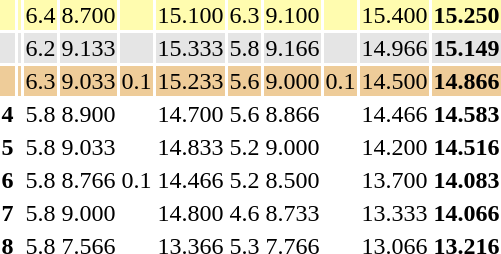<table>
<tr style="background:#fffcaf;">
<th scope=row style="text-align:center"></th>
<td style="text-align:left;"></td>
<td>6.4</td>
<td>8.700</td>
<td></td>
<td>15.100</td>
<td>6.3</td>
<td>9.100</td>
<td></td>
<td>15.400</td>
<td><strong>15.250</strong></td>
</tr>
<tr style="background:#e5e5e5;">
<th scope=row style="text-align:center"></th>
<td style="text-align:left;"></td>
<td>6.2</td>
<td>9.133</td>
<td></td>
<td>15.333</td>
<td>5.8</td>
<td>9.166</td>
<td></td>
<td>14.966</td>
<td><strong>15.149</strong></td>
</tr>
<tr style="background:#ec9;">
<th scope=row style="text-align:center"></th>
<td style="text-align:left;"></td>
<td>6.3</td>
<td>9.033</td>
<td>0.1</td>
<td>15.233</td>
<td>5.6</td>
<td>9.000</td>
<td>0.1</td>
<td>14.500</td>
<td><strong>14.866</strong></td>
</tr>
<tr>
<th scope=row style="text-align:center">4</th>
<td style="text-align:left;"></td>
<td>5.8</td>
<td>8.900</td>
<td></td>
<td>14.700</td>
<td>5.6</td>
<td>8.866</td>
<td></td>
<td>14.466</td>
<td><strong>14.583</strong></td>
</tr>
<tr>
<th scope=row style="text-align:center">5</th>
<td style="text-align:left;"></td>
<td>5.8</td>
<td>9.033</td>
<td></td>
<td>14.833</td>
<td>5.2</td>
<td>9.000</td>
<td></td>
<td>14.200</td>
<td><strong>14.516</strong></td>
</tr>
<tr>
<th scope=row style="text-align:center">6</th>
<td style="text-align:left;"></td>
<td>5.8</td>
<td>8.766</td>
<td>0.1</td>
<td>14.466</td>
<td>5.2</td>
<td>8.500</td>
<td></td>
<td>13.700</td>
<td><strong>14.083</strong></td>
</tr>
<tr>
<th scope=row style="text-align:center">7</th>
<td style="text-align:left;"></td>
<td>5.8</td>
<td>9.000</td>
<td></td>
<td>14.800</td>
<td>4.6</td>
<td>8.733</td>
<td></td>
<td>13.333</td>
<td><strong>14.066</strong></td>
</tr>
<tr>
<th scope=row style="text-align:center">8</th>
<td style="text-align:left;"></td>
<td>5.8</td>
<td>7.566</td>
<td></td>
<td>13.366</td>
<td>5.3</td>
<td>7.766</td>
<td></td>
<td>13.066</td>
<td><strong>13.216</strong></td>
</tr>
<tr>
</tr>
</table>
